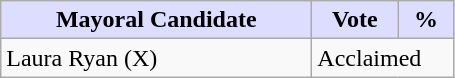<table class="wikitable">
<tr>
<th style="background:#ddf; width:200px;">Mayoral Candidate</th>
<th style="background:#ddf; width:50px;">Vote</th>
<th style="background:#ddf; width:30px;">%</th>
</tr>
<tr>
<td>Laura Ryan (X)</td>
<td colspan="2">Acclaimed</td>
</tr>
</table>
